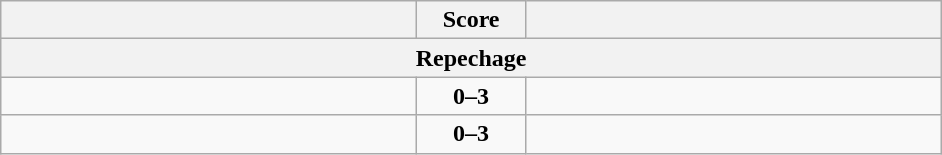<table class="wikitable" style="text-align: left;">
<tr>
<th align="right" width="270"></th>
<th width="65">Score</th>
<th align="left" width="270"></th>
</tr>
<tr>
<th colspan="3">Repechage</th>
</tr>
<tr>
<td></td>
<td align=center><strong>0–3</strong></td>
<td><strong></strong></td>
</tr>
<tr>
<td></td>
<td align=center><strong>0–3</strong></td>
<td><strong></strong></td>
</tr>
</table>
